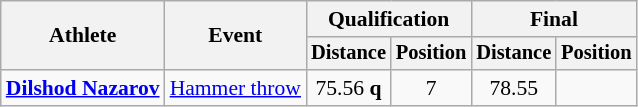<table class=wikitable style="font-size:90%">
<tr>
<th rowspan="2">Athlete</th>
<th rowspan="2">Event</th>
<th colspan="2">Qualification</th>
<th colspan="2">Final</th>
</tr>
<tr style="font-size:95%">
<th>Distance</th>
<th>Position</th>
<th>Distance</th>
<th>Position</th>
</tr>
<tr style=text-align:center>
<td style=text-align:left><strong><a href='#'>Dilshod Nazarov</a></strong></td>
<td style=text-align:left><a href='#'>Hammer throw</a></td>
<td>75.56 <strong>q</strong></td>
<td>7</td>
<td>78.55</td>
<td></td>
</tr>
</table>
